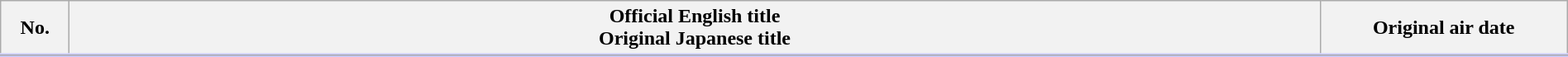<table class="wikitable" style="width:100%; margin:auto; background:#FFF;">
<tr style="border-bottom: 3px solid #CCF;">
<th style="width:3em;">No.</th>
<th>Official English title<br>Original Japanese title</th>
<th style="width:12em;">Original air date</th>
</tr>
<tr>
</tr>
</table>
